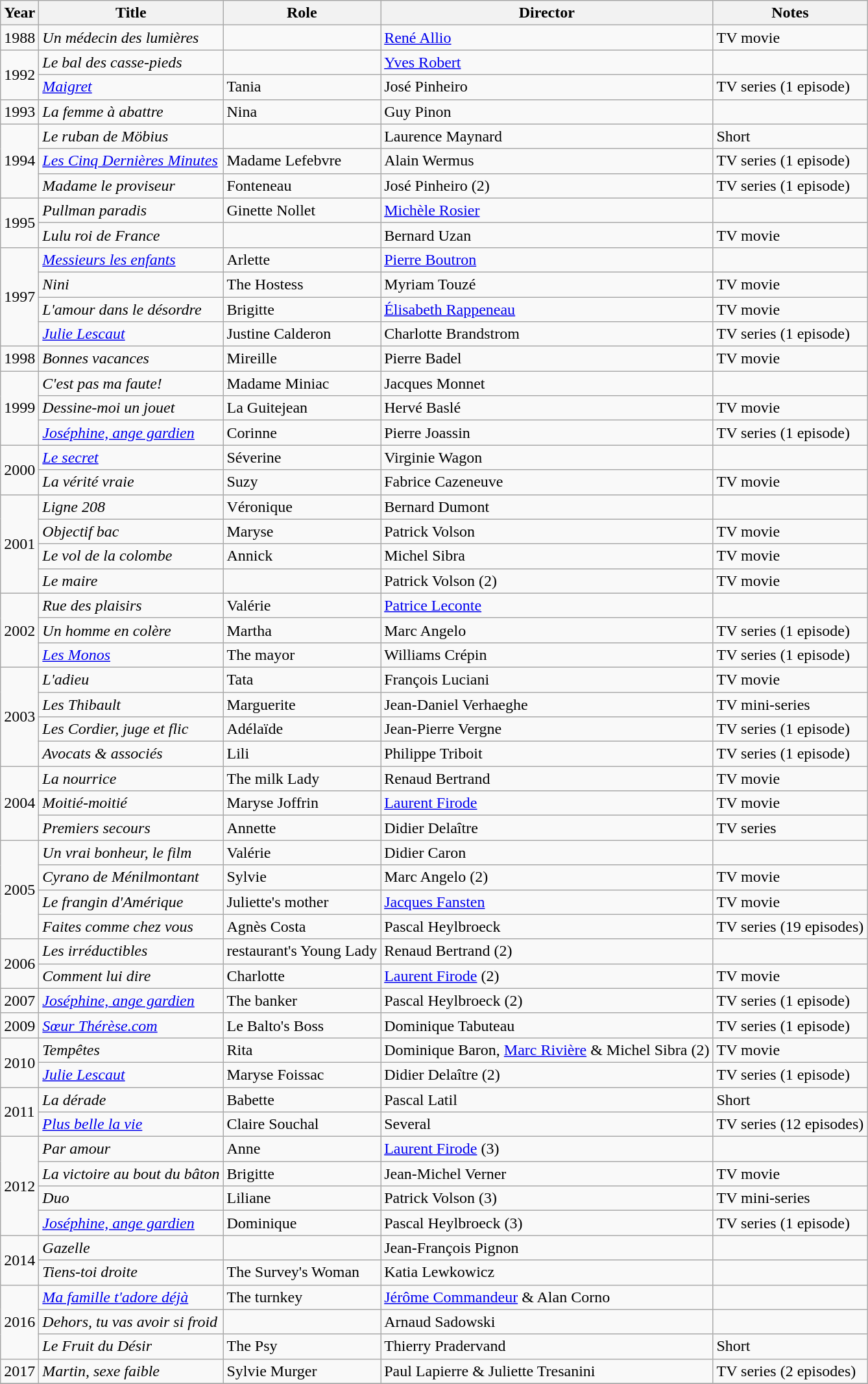<table class="wikitable sortable">
<tr>
<th align="left">Year</th>
<th align="left">Title</th>
<th align="left">Role</th>
<th align="left">Director</th>
<th align="left">Notes</th>
</tr>
<tr>
<td rowspan=1>1988</td>
<td><em>Un médecin des lumières</em></td>
<td></td>
<td><a href='#'>René Allio</a></td>
<td>TV movie</td>
</tr>
<tr>
<td rowspan=2>1992</td>
<td><em>Le bal des casse-pieds</em></td>
<td></td>
<td><a href='#'>Yves Robert</a></td>
<td></td>
</tr>
<tr>
<td><em><a href='#'>Maigret</a></em></td>
<td>Tania</td>
<td>José Pinheiro</td>
<td>TV series (1 episode)</td>
</tr>
<tr>
<td rowspan=1>1993</td>
<td><em>La femme à abattre</em></td>
<td>Nina</td>
<td>Guy Pinon</td>
<td></td>
</tr>
<tr>
<td rowspan=3>1994</td>
<td><em>Le ruban de Möbius</em></td>
<td></td>
<td>Laurence Maynard</td>
<td>Short</td>
</tr>
<tr>
<td><em><a href='#'>Les Cinq Dernières Minutes</a></em></td>
<td>Madame Lefebvre</td>
<td>Alain Wermus</td>
<td>TV series (1 episode)</td>
</tr>
<tr>
<td><em>Madame le proviseur</em></td>
<td>Fonteneau</td>
<td>José Pinheiro (2)</td>
<td>TV series (1 episode)</td>
</tr>
<tr>
<td rowspan=2>1995</td>
<td><em>Pullman paradis</em></td>
<td>Ginette Nollet</td>
<td><a href='#'>Michèle Rosier</a></td>
<td></td>
</tr>
<tr>
<td><em>Lulu roi de France</em></td>
<td></td>
<td>Bernard Uzan</td>
<td>TV movie</td>
</tr>
<tr>
<td rowspan=4>1997</td>
<td><em><a href='#'>Messieurs les enfants</a></em></td>
<td>Arlette</td>
<td><a href='#'>Pierre Boutron</a></td>
<td></td>
</tr>
<tr>
<td><em>Nini</em></td>
<td>The Hostess</td>
<td>Myriam Touzé</td>
<td>TV movie</td>
</tr>
<tr>
<td><em>L'amour dans le désordre</em></td>
<td>Brigitte</td>
<td><a href='#'>Élisabeth Rappeneau</a></td>
<td>TV movie</td>
</tr>
<tr>
<td><em><a href='#'>Julie Lescaut</a></em></td>
<td>Justine Calderon</td>
<td>Charlotte Brandstrom</td>
<td>TV series (1 episode)</td>
</tr>
<tr>
<td rowspan=1>1998</td>
<td><em>Bonnes vacances</em></td>
<td>Mireille</td>
<td>Pierre Badel</td>
<td>TV movie</td>
</tr>
<tr>
<td rowspan=3>1999</td>
<td><em>C'est pas ma faute!</em></td>
<td>Madame Miniac</td>
<td>Jacques Monnet</td>
<td></td>
</tr>
<tr>
<td><em>Dessine-moi un jouet</em></td>
<td>La Guitejean</td>
<td>Hervé Baslé</td>
<td>TV movie</td>
</tr>
<tr>
<td><em><a href='#'>Joséphine, ange gardien</a></em></td>
<td>Corinne</td>
<td>Pierre Joassin</td>
<td>TV series (1 episode)</td>
</tr>
<tr>
<td rowspan=2>2000</td>
<td><em><a href='#'>Le secret</a></em></td>
<td>Séverine</td>
<td>Virginie Wagon</td>
<td></td>
</tr>
<tr>
<td><em>La vérité vraie</em></td>
<td>Suzy</td>
<td>Fabrice Cazeneuve</td>
<td>TV movie</td>
</tr>
<tr>
<td rowspan=4>2001</td>
<td><em>Ligne 208</em></td>
<td>Véronique</td>
<td>Bernard Dumont</td>
<td></td>
</tr>
<tr>
<td><em>Objectif bac</em></td>
<td>Maryse</td>
<td>Patrick Volson</td>
<td>TV movie</td>
</tr>
<tr>
<td><em>Le vol de la colombe</em></td>
<td>Annick</td>
<td>Michel Sibra</td>
<td>TV movie</td>
</tr>
<tr>
<td><em>Le maire</em></td>
<td></td>
<td>Patrick Volson (2)</td>
<td>TV movie</td>
</tr>
<tr>
<td rowspan=3>2002</td>
<td><em>Rue des plaisirs</em></td>
<td>Valérie</td>
<td><a href='#'>Patrice Leconte</a></td>
<td></td>
</tr>
<tr>
<td><em>Un homme en colère</em></td>
<td>Martha</td>
<td>Marc Angelo</td>
<td>TV series (1 episode)</td>
</tr>
<tr>
<td><em><a href='#'>Les Monos</a></em></td>
<td>The mayor</td>
<td>Williams Crépin</td>
<td>TV series (1 episode)</td>
</tr>
<tr>
<td rowspan=4>2003</td>
<td><em>L'adieu</em></td>
<td>Tata</td>
<td>François Luciani</td>
<td>TV movie</td>
</tr>
<tr>
<td><em>Les Thibault</em></td>
<td>Marguerite</td>
<td>Jean-Daniel Verhaeghe</td>
<td>TV mini-series</td>
</tr>
<tr>
<td><em>Les Cordier, juge et flic</em></td>
<td>Adélaïde</td>
<td>Jean-Pierre Vergne</td>
<td>TV series (1 episode)</td>
</tr>
<tr>
<td><em>Avocats & associés</em></td>
<td>Lili</td>
<td>Philippe Triboit</td>
<td>TV series (1 episode)</td>
</tr>
<tr>
<td rowspan=3>2004</td>
<td><em>La nourrice</em></td>
<td>The milk Lady</td>
<td>Renaud Bertrand</td>
<td>TV movie</td>
</tr>
<tr>
<td><em>Moitié-moitié</em></td>
<td>Maryse Joffrin</td>
<td><a href='#'>Laurent Firode</a></td>
<td>TV movie</td>
</tr>
<tr>
<td><em>Premiers secours</em></td>
<td>Annette</td>
<td>Didier Delaître</td>
<td>TV series</td>
</tr>
<tr>
<td rowspan=4>2005</td>
<td><em>Un vrai bonheur, le film</em></td>
<td>Valérie</td>
<td>Didier Caron</td>
<td></td>
</tr>
<tr>
<td><em>Cyrano de Ménilmontant</em></td>
<td>Sylvie</td>
<td>Marc Angelo (2)</td>
<td>TV movie</td>
</tr>
<tr>
<td><em>Le frangin d'Amérique</em></td>
<td>Juliette's mother</td>
<td><a href='#'>Jacques Fansten</a></td>
<td>TV movie</td>
</tr>
<tr>
<td><em>Faites comme chez vous</em></td>
<td>Agnès Costa</td>
<td>Pascal Heylbroeck</td>
<td>TV series (19 episodes)</td>
</tr>
<tr>
<td rowspan=2>2006</td>
<td><em>Les irréductibles</em></td>
<td>restaurant's Young Lady</td>
<td>Renaud Bertrand (2)</td>
<td></td>
</tr>
<tr>
<td><em>Comment lui dire</em></td>
<td>Charlotte</td>
<td><a href='#'>Laurent Firode</a> (2)</td>
<td>TV movie</td>
</tr>
<tr>
<td rowspan=1>2007</td>
<td><em><a href='#'>Joséphine, ange gardien</a></em></td>
<td>The banker</td>
<td>Pascal Heylbroeck (2)</td>
<td>TV series (1 episode)</td>
</tr>
<tr>
<td rowspan=1>2009</td>
<td><em><a href='#'>Sœur Thérèse.com</a></em></td>
<td>Le Balto's Boss</td>
<td>Dominique Tabuteau</td>
<td>TV series (1 episode)</td>
</tr>
<tr>
<td rowspan=2>2010</td>
<td><em>Tempêtes</em></td>
<td>Rita</td>
<td>Dominique Baron, <a href='#'>Marc Rivière</a> & Michel Sibra (2)</td>
<td>TV movie</td>
</tr>
<tr>
<td><em><a href='#'>Julie Lescaut</a></em></td>
<td>Maryse Foissac</td>
<td>Didier Delaître (2)</td>
<td>TV series (1 episode)</td>
</tr>
<tr>
<td rowspan=2>2011</td>
<td><em>La dérade</em></td>
<td>Babette</td>
<td>Pascal Latil</td>
<td>Short</td>
</tr>
<tr>
<td><em><a href='#'>Plus belle la vie</a></em></td>
<td>Claire Souchal</td>
<td>Several</td>
<td>TV series (12 episodes)</td>
</tr>
<tr>
<td rowspan=4>2012</td>
<td><em>Par amour</em></td>
<td>Anne</td>
<td><a href='#'>Laurent Firode</a> (3)</td>
<td></td>
</tr>
<tr>
<td><em>La victoire au bout du bâton</em></td>
<td>Brigitte</td>
<td>Jean-Michel Verner</td>
<td>TV movie</td>
</tr>
<tr>
<td><em>Duo</em></td>
<td>Liliane</td>
<td>Patrick Volson (3)</td>
<td>TV mini-series</td>
</tr>
<tr>
<td><em><a href='#'>Joséphine, ange gardien</a></em></td>
<td>Dominique</td>
<td>Pascal Heylbroeck (3)</td>
<td>TV series (1 episode)</td>
</tr>
<tr>
<td rowspan=2>2014</td>
<td><em>Gazelle</em></td>
<td></td>
<td>Jean-François Pignon</td>
<td></td>
</tr>
<tr>
<td><em>Tiens-toi droite</em></td>
<td>The Survey's Woman</td>
<td>Katia Lewkowicz</td>
<td></td>
</tr>
<tr>
<td rowspan=3>2016</td>
<td><em><a href='#'>Ma famille t'adore déjà</a></em></td>
<td>The turnkey</td>
<td><a href='#'>Jérôme Commandeur</a> & Alan Corno</td>
<td></td>
</tr>
<tr>
<td><em>Dehors, tu vas avoir si froid</em></td>
<td></td>
<td>Arnaud Sadowski</td>
<td></td>
</tr>
<tr>
<td><em>Le Fruit du Désir</em></td>
<td>The Psy</td>
<td>Thierry Pradervand</td>
<td>Short</td>
</tr>
<tr>
<td>2017</td>
<td><em>Martin, sexe faible</em></td>
<td>Sylvie Murger</td>
<td>Paul Lapierre & Juliette Tresanini</td>
<td>TV series (2 episodes)</td>
</tr>
<tr>
</tr>
</table>
